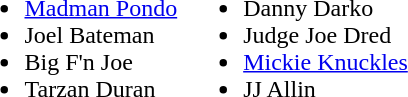<table>
<tr>
<td valign=top><br><ul><li><a href='#'>Madman Pondo</a></li><li>Joel Bateman</li><li>Big F'n Joe</li><li>Tarzan Duran</li></ul></td>
<td valign=top><br><ul><li>Danny Darko</li><li>Judge Joe Dred</li><li><a href='#'>Mickie Knuckles</a></li><li>JJ Allin</li></ul></td>
</tr>
</table>
